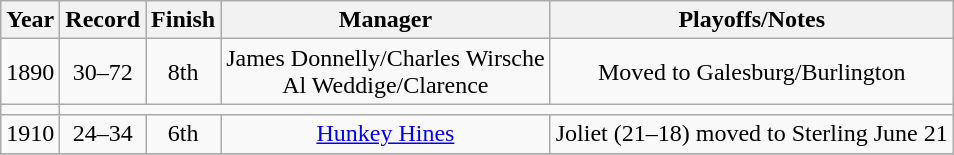<table class="wikitable" style="text-align:center">
<tr>
<th>Year</th>
<th>Record</th>
<th>Finish</th>
<th>Manager</th>
<th>Playoffs/Notes</th>
</tr>
<tr align=center>
<td>1890</td>
<td>30–72</td>
<td>8th</td>
<td>James Donnelly/Charles Wirsche<br>Al Weddige/Clarence</td>
<td>Moved to Galesburg/Burlington</td>
</tr>
<tr align=center>
<td></td>
</tr>
<tr align=center>
<td>1910</td>
<td>24–34</td>
<td>6th</td>
<td><a href='#'>Hunkey Hines</a></td>
<td>Joliet (21–18) moved to Sterling June 21</td>
</tr>
<tr align=center>
</tr>
</table>
